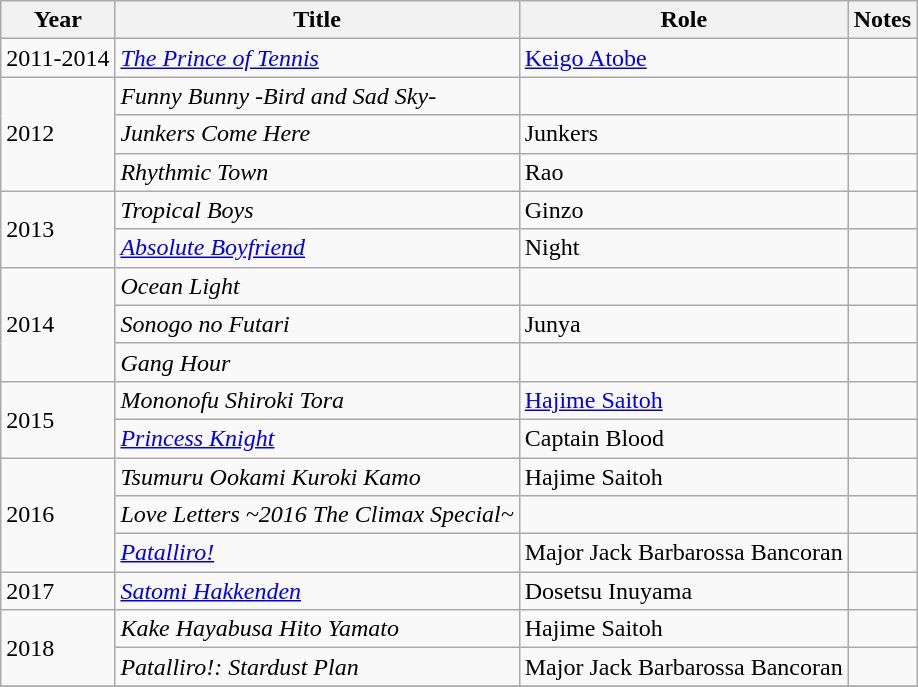<table class="wikitable">
<tr>
<th>Year</th>
<th>Title</th>
<th>Role</th>
<th>Notes</th>
</tr>
<tr>
<td>2011-2014</td>
<td><a href='#'><em>The Prince of Tennis</em></a></td>
<td><a href='#'>Keigo Atobe</a></td>
<td></td>
</tr>
<tr>
<td rowspan="3">2012</td>
<td><em>Funny Bunny -Bird and Sad Sky-</em></td>
<td></td>
<td></td>
</tr>
<tr>
<td><em>Junkers Come Here</em></td>
<td>Junkers</td>
<td></td>
</tr>
<tr>
<td><em>Rhythmic Town</em></td>
<td>Rao</td>
<td></td>
</tr>
<tr>
<td rowspan="2">2013</td>
<td><em>Tropical Boys</em></td>
<td>Ginzo</td>
<td></td>
</tr>
<tr>
<td><em><a href='#'>Absolute Boyfriend</a></em></td>
<td>Night</td>
<td></td>
</tr>
<tr>
<td rowspan="3">2014</td>
<td><em>Ocean Light</em></td>
<td></td>
<td></td>
</tr>
<tr>
<td><em>Sonogo no Futari</em></td>
<td>Junya</td>
<td></td>
</tr>
<tr>
<td><em>Gang Hour</em></td>
<td></td>
<td></td>
</tr>
<tr>
<td rowspan="2">2015</td>
<td><em>Mononofu Shiroki Tora</em></td>
<td><a href='#'>Hajime Saitoh</a></td>
<td></td>
</tr>
<tr>
<td><em><a href='#'>Princess Knight</a></em></td>
<td>Captain Blood</td>
<td></td>
</tr>
<tr>
<td rowspan="3">2016</td>
<td><em>Tsumuru Ookami Kuroki Kamo</em></td>
<td>Hajime Saitoh</td>
<td></td>
</tr>
<tr>
<td><em>Love Letters ~2016 The Climax Special~</em></td>
<td></td>
<td></td>
</tr>
<tr>
<td><em><a href='#'>Patalliro!</a></em></td>
<td>Major Jack Barbarossa Bancoran</td>
<td></td>
</tr>
<tr>
<td>2017</td>
<td><a href='#'><em>Satomi Hakkenden</em></a></td>
<td>Dosetsu Inuyama</td>
<td></td>
</tr>
<tr>
<td rowspan="2">2018</td>
<td><em>Kake Hayabusa Hito Yamato</em></td>
<td>Hajime Saitoh</td>
<td></td>
</tr>
<tr>
<td><em>Patalliro!: Stardust Plan</em></td>
<td>Major Jack Barbarossa Bancoran</td>
<td></td>
</tr>
<tr>
</tr>
</table>
